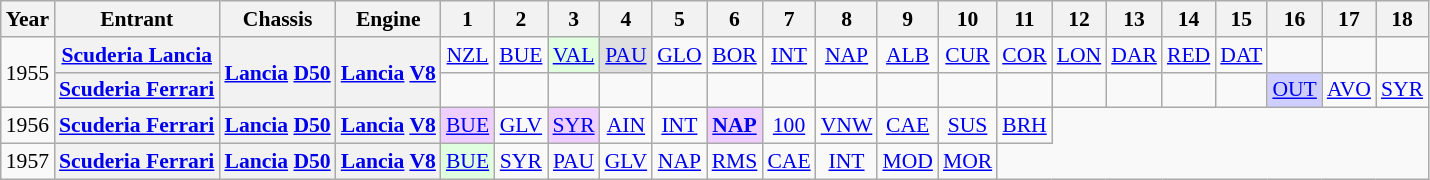<table class="wikitable" style="text-align:center; font-size:90%">
<tr>
<th>Year</th>
<th>Entrant</th>
<th>Chassis</th>
<th>Engine</th>
<th>1</th>
<th>2</th>
<th>3</th>
<th>4</th>
<th>5</th>
<th>6</th>
<th>7</th>
<th>8</th>
<th>9</th>
<th>10</th>
<th>11</th>
<th>12</th>
<th>13</th>
<th>14</th>
<th>15</th>
<th>16</th>
<th>17</th>
<th>18</th>
</tr>
<tr>
<td rowspan=2>1955</td>
<th><a href='#'>Scuderia Lancia</a></th>
<th rowspan=2><a href='#'>Lancia</a> <a href='#'>D50</a></th>
<th rowspan=2><a href='#'>Lancia</a> <a href='#'>V8</a></th>
<td><a href='#'>NZL</a></td>
<td><a href='#'>BUE</a></td>
<td style="background:#DFFFDF;"><a href='#'>VAL</a><br></td>
<td style="background:#DFDFDF;"><a href='#'>PAU</a><br></td>
<td><a href='#'>GLO</a></td>
<td><a href='#'>BOR</a></td>
<td><a href='#'>INT</a></td>
<td><a href='#'>NAP</a></td>
<td><a href='#'>ALB</a></td>
<td><a href='#'>CUR</a></td>
<td><a href='#'>COR</a></td>
<td><a href='#'>LON</a></td>
<td><a href='#'>DAR</a></td>
<td><a href='#'>RED</a></td>
<td><a href='#'>DAT</a></td>
<td></td>
<td></td>
<td></td>
</tr>
<tr>
<th><a href='#'>Scuderia Ferrari</a></th>
<td></td>
<td></td>
<td></td>
<td></td>
<td></td>
<td></td>
<td></td>
<td></td>
<td></td>
<td></td>
<td></td>
<td></td>
<td></td>
<td></td>
<td></td>
<td style="background:#CFCFFF;"><a href='#'>OUT</a><br></td>
<td><a href='#'>AVO</a></td>
<td><a href='#'>SYR</a></td>
</tr>
<tr>
<td>1956</td>
<th><a href='#'>Scuderia Ferrari</a></th>
<th><a href='#'>Lancia</a> <a href='#'>D50</a></th>
<th><a href='#'>Lancia</a> <a href='#'>V8</a></th>
<td style="background:#EFCFFF;"><a href='#'>BUE</a><br></td>
<td><a href='#'>GLV</a></td>
<td style="background:#EFCFFF;"><a href='#'>SYR</a><br></td>
<td><a href='#'>AIN</a></td>
<td><a href='#'>INT</a></td>
<td style="background:#EFCFFF;"><strong><a href='#'>NAP</a></strong><br></td>
<td><a href='#'>100</a></td>
<td><a href='#'>VNW</a></td>
<td><a href='#'>CAE</a></td>
<td><a href='#'>SUS</a></td>
<td><a href='#'>BRH</a></td>
</tr>
<tr>
<td>1957</td>
<th><a href='#'>Scuderia Ferrari</a></th>
<th><a href='#'>Lancia</a> <a href='#'>D50</a></th>
<th><a href='#'>Lancia</a> <a href='#'>V8</a></th>
<td style="background:#DFFFDF;"><a href='#'>BUE</a><br></td>
<td><a href='#'>SYR</a></td>
<td><a href='#'>PAU</a></td>
<td><a href='#'>GLV</a></td>
<td><a href='#'>NAP</a></td>
<td><a href='#'>RMS</a></td>
<td><a href='#'>CAE</a></td>
<td><a href='#'>INT</a></td>
<td><a href='#'>MOD</a></td>
<td><a href='#'>MOR</a></td>
</tr>
</table>
